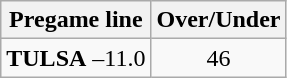<table class="wikitable">
<tr align="center">
<th style=>Pregame line</th>
<th style=>Over/Under</th>
</tr>
<tr align="center">
<td><strong>TULSA</strong> –11.0</td>
<td>46</td>
</tr>
</table>
